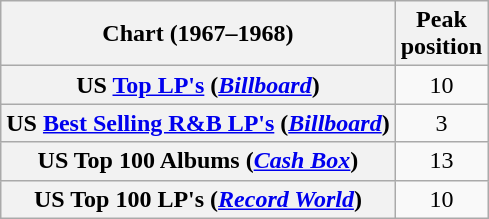<table class="wikitable sortable plainrowheaders" style="text-align:center">
<tr>
<th scope="col">Chart (1967–1968)</th>
<th scope="col">Peak<br>position</th>
</tr>
<tr>
<th scope="row">US <a href='#'>Top LP's</a> (<em><a href='#'>Billboard</a></em>)</th>
<td>10</td>
</tr>
<tr>
<th scope="row">US <a href='#'>Best Selling R&B LP's</a> (<em><a href='#'>Billboard</a></em>)</th>
<td>3</td>
</tr>
<tr>
<th scope="row">US Top 100 Albums (<em><a href='#'>Cash Box</a></em>)</th>
<td>13</td>
</tr>
<tr>
<th scope="row">US Top 100 LP's (<em><a href='#'>Record World</a></em>)</th>
<td>10</td>
</tr>
</table>
